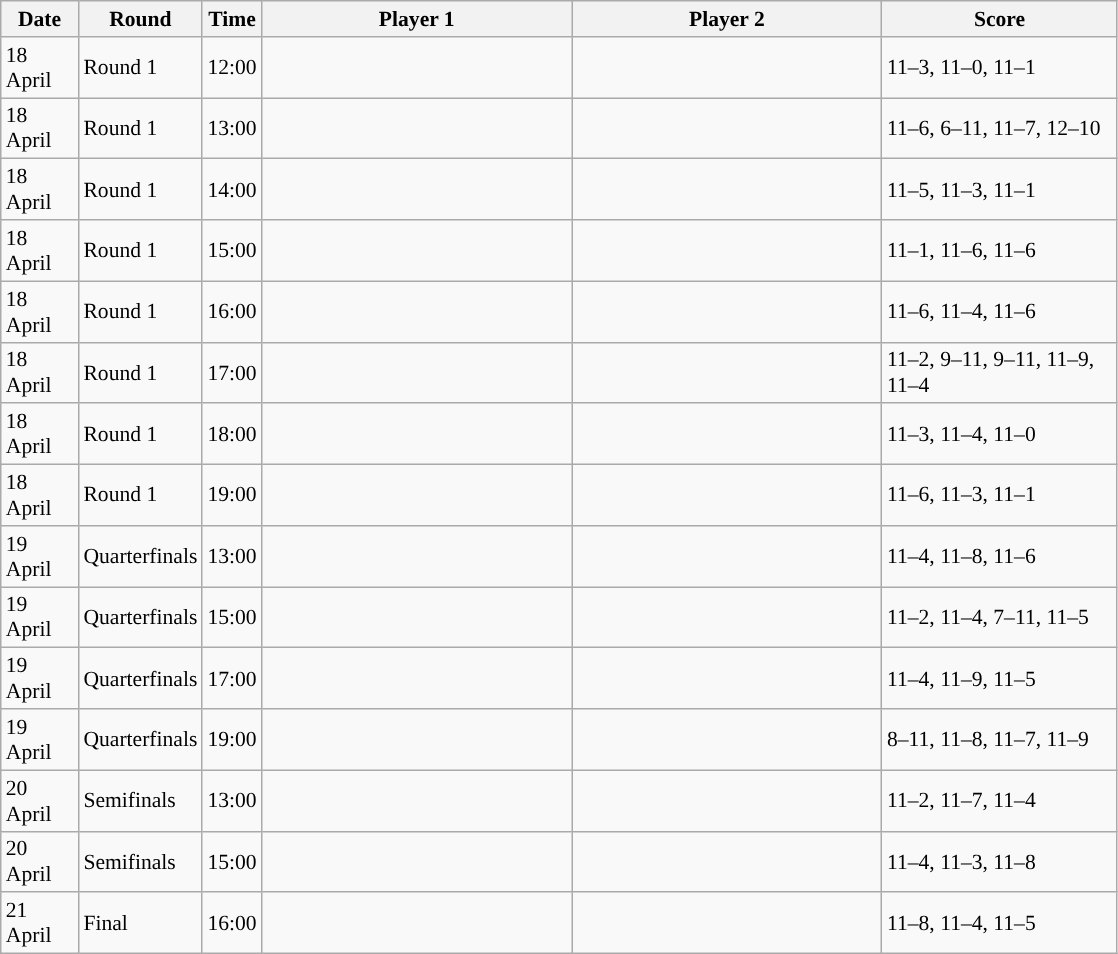<table class="sortable wikitable" style="font-size:90%">
<tr>
<th width="45" class="unsortable">Date</th>
<th width="55">Round</th>
<th width="30">Time</th>
<th width="200">Player 1</th>
<th width="200">Player 2</th>
<th width="150" class="unsortable">Score</th>
</tr>
<tr>
<td>18 April</td>
<td>Round 1</td>
<td>12:00</td>
<td><strong></strong></td>
<td></td>
<td>11–3, 11–0, 11–1</td>
</tr>
<tr>
<td>18 April</td>
<td>Round 1</td>
<td>13:00</td>
<td></td>
<td><strong></strong></td>
<td>11–6, 6–11, 11–7, 12–10</td>
</tr>
<tr>
<td>18 April</td>
<td>Round 1</td>
<td>14:00</td>
<td></td>
<td><strong></strong></td>
<td>11–5, 11–3, 11–1</td>
</tr>
<tr>
<td>18 April</td>
<td>Round 1</td>
<td>15:00</td>
<td></td>
<td><strong></strong></td>
<td>11–1, 11–6, 11–6</td>
</tr>
<tr>
<td>18 April</td>
<td>Round 1</td>
<td>16:00</td>
<td><strong></strong></td>
<td></td>
<td>11–6, 11–4, 11–6</td>
</tr>
<tr>
<td>18 April</td>
<td>Round 1</td>
<td>17:00</td>
<td></td>
<td><strong></strong></td>
<td>11–2, 9–11, 9–11, 11–9, 11–4</td>
</tr>
<tr>
<td>18 April</td>
<td>Round 1</td>
<td>18:00</td>
<td></td>
<td><strong></strong></td>
<td>11–3, 11–4, 11–0</td>
</tr>
<tr>
<td>18 April</td>
<td>Round 1</td>
<td>19:00</td>
<td></td>
<td><strong></strong></td>
<td>11–6, 11–3, 11–1</td>
</tr>
<tr>
<td>19 April</td>
<td>Quarterfinals</td>
<td>13:00</td>
<td><strong></strong></td>
<td></td>
<td>11–4, 11–8, 11–6</td>
</tr>
<tr>
<td>19 April</td>
<td>Quarterfinals</td>
<td>15:00</td>
<td></td>
<td><strong></strong></td>
<td>11–2, 11–4, 7–11, 11–5</td>
</tr>
<tr>
<td>19 April</td>
<td>Quarterfinals</td>
<td>17:00</td>
<td><strong></strong></td>
<td></td>
<td>11–4, 11–9, 11–5</td>
</tr>
<tr>
<td>19 April</td>
<td>Quarterfinals</td>
<td>19:00</td>
<td><strong></strong></td>
<td></td>
<td>8–11, 11–8, 11–7, 11–9</td>
</tr>
<tr>
<td>20 April</td>
<td>Semifinals</td>
<td>13:00</td>
<td><strong></strong></td>
<td></td>
<td>11–2, 11–7, 11–4</td>
</tr>
<tr>
<td>20 April</td>
<td>Semifinals</td>
<td>15:00</td>
<td></td>
<td><strong></strong></td>
<td>11–4, 11–3, 11–8</td>
</tr>
<tr>
<td>21 April</td>
<td>Final</td>
<td>16:00</td>
<td><strong></strong></td>
<td></td>
<td>11–8, 11–4, 11–5</td>
</tr>
</table>
